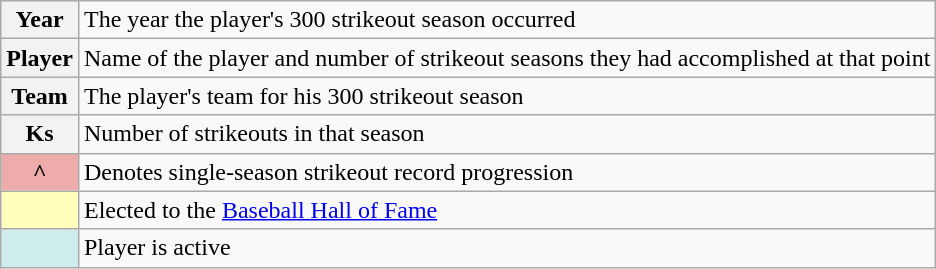<table class="wikitable plainrowheaders">
<tr>
<th scope="row" style="text-align:center"><strong>Year</strong></th>
<td>The year the player's 300 strikeout season occurred</td>
</tr>
<tr>
<th scope="row" style="text-align:center"><strong>Player</strong></th>
<td>Name of the player and number of strikeout seasons they had accomplished at that point</td>
</tr>
<tr>
<th scope="row" style="text-align:center"><strong>Team</strong></th>
<td>The player's team for his 300 strikeout season</td>
</tr>
<tr>
<th scope="row" style="text-align:center"><strong>Ks</strong></th>
<td>Number of strikeouts in that season</td>
</tr>
<tr>
<th scope="row" style="text-align:center; background-color:#eeabab;">^</th>
<td>Denotes single-season strikeout record progression</td>
</tr>
<tr>
<th scope="row" style="text-align:center; background-color: #ffffbb"></th>
<td>Elected to the <a href='#'>Baseball Hall of Fame</a></td>
</tr>
<tr>
<th scope="row" style="text-align:center; background:#cfecec;"></th>
<td>Player is active</td>
</tr>
</table>
